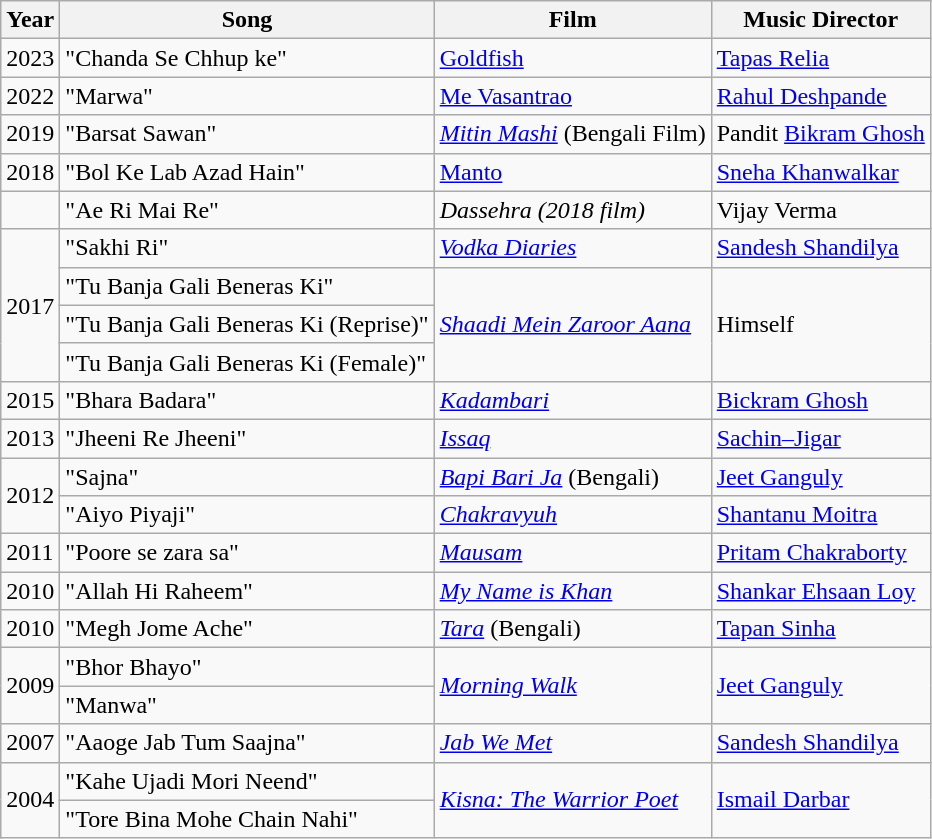<table class="wikitable">
<tr>
<th>Year</th>
<th>Song</th>
<th>Film</th>
<th>Music Director</th>
</tr>
<tr>
<td>2023</td>
<td>"Chanda Se Chhup ke"</td>
<td><a href='#'>Goldfish</a></td>
<td><a href='#'>Tapas Relia</a></td>
</tr>
<tr>
<td>2022</td>
<td>"Marwa"</td>
<td><a href='#'>Me Vasantrao</a></td>
<td><a href='#'>Rahul Deshpande</a></td>
</tr>
<tr>
<td>2019</td>
<td>"Barsat Sawan"</td>
<td><em><a href='#'>Mitin Mashi</a></em> (Bengali Film)</td>
<td>Pandit <a href='#'>Bikram Ghosh</a></td>
</tr>
<tr>
<td>2018</td>
<td>"Bol Ke Lab Azad Hain"</td>
<td><a href='#'>Manto</a></td>
<td><a href='#'>Sneha Khanwalkar</a></td>
</tr>
<tr>
<td></td>
<td>"Ae Ri Mai Re"</td>
<td><em>Dassehra (2018 film)</em></td>
<td>Vijay Verma</td>
</tr>
<tr>
<td rowspan="4">2017</td>
<td>"Sakhi Ri"</td>
<td><em><a href='#'>Vodka Diaries</a></em></td>
<td><a href='#'>Sandesh Shandilya</a></td>
</tr>
<tr>
<td>"Tu Banja Gali Beneras Ki"</td>
<td rowspan="3"><em><a href='#'>Shaadi Mein Zaroor Aana</a></em></td>
<td rowspan="3">Himself</td>
</tr>
<tr>
<td>"Tu Banja Gali Beneras Ki (Reprise)"</td>
</tr>
<tr>
<td>"Tu Banja Gali Beneras Ki (Female)"</td>
</tr>
<tr>
<td>2015</td>
<td>"Bhara Badara"</td>
<td><em><a href='#'>Kadambari</a></em></td>
<td><a href='#'>Bickram Ghosh</a></td>
</tr>
<tr>
<td>2013</td>
<td>"Jheeni Re Jheeni"</td>
<td><em><a href='#'>Issaq</a></em></td>
<td><a href='#'>Sachin–Jigar</a></td>
</tr>
<tr>
<td rowspan="2">2012</td>
<td>"Sajna"</td>
<td><em><a href='#'>Bapi Bari Ja</a></em> (Bengali)</td>
<td><a href='#'>Jeet Ganguly</a></td>
</tr>
<tr>
<td>"Aiyo Piyaji"</td>
<td><em><a href='#'>Chakravyuh</a></em></td>
<td><a href='#'>Shantanu Moitra</a></td>
</tr>
<tr>
<td>2011</td>
<td>"Poore se zara sa"</td>
<td><em><a href='#'>Mausam</a></em></td>
<td><a href='#'>Pritam Chakraborty</a></td>
</tr>
<tr>
<td>2010</td>
<td>"Allah Hi Raheem"</td>
<td><em><a href='#'>My Name is Khan</a></em></td>
<td><a href='#'>Shankar Ehsaan Loy</a></td>
</tr>
<tr>
<td>2010</td>
<td>"Megh Jome Ache"</td>
<td><em><a href='#'>Tara</a></em> (Bengali)</td>
<td><a href='#'>Tapan Sinha</a></td>
</tr>
<tr>
<td rowspan="2">2009</td>
<td>"Bhor Bhayo"</td>
<td rowspan="2"><em><a href='#'>Morning Walk</a></em></td>
<td rowspan="2"><a href='#'>Jeet Ganguly</a></td>
</tr>
<tr>
<td>"Manwa"</td>
</tr>
<tr>
<td>2007</td>
<td>"Aaoge Jab Tum Saajna"</td>
<td><em><a href='#'>Jab We Met</a></em></td>
<td><a href='#'>Sandesh Shandilya</a></td>
</tr>
<tr>
<td rowspan=2>2004</td>
<td>"Kahe Ujadi Mori Neend"</td>
<td rowspan=2><em><a href='#'>Kisna: The Warrior Poet</a></em></td>
<td rowspan=2><a href='#'>Ismail Darbar</a></td>
</tr>
<tr>
<td>"Tore Bina Mohe Chain Nahi"</td>
</tr>
</table>
